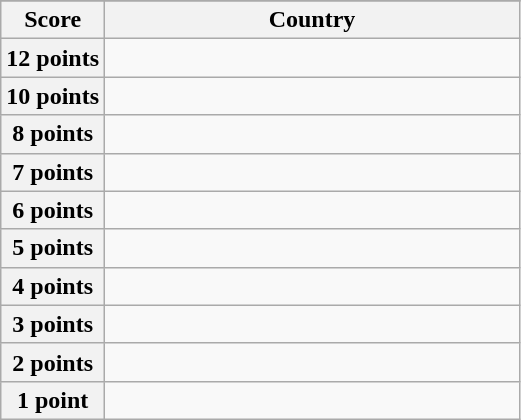<table class="wikitable">
<tr>
</tr>
<tr>
<th scope="col" width="20%">Score</th>
<th scope="col">Country</th>
</tr>
<tr>
<th scope="row">12 points</th>
<td></td>
</tr>
<tr>
<th scope="row">10 points</th>
<td></td>
</tr>
<tr>
<th scope="row">8 points</th>
<td></td>
</tr>
<tr>
<th scope="row">7 points</th>
<td></td>
</tr>
<tr>
<th scope="row">6 points</th>
<td></td>
</tr>
<tr>
<th scope="row">5 points</th>
<td></td>
</tr>
<tr>
<th scope="row">4 points</th>
<td></td>
</tr>
<tr>
<th scope="row">3 points</th>
<td></td>
</tr>
<tr>
<th scope="row">2 points</th>
<td></td>
</tr>
<tr>
<th scope="row">1 point</th>
<td></td>
</tr>
</table>
